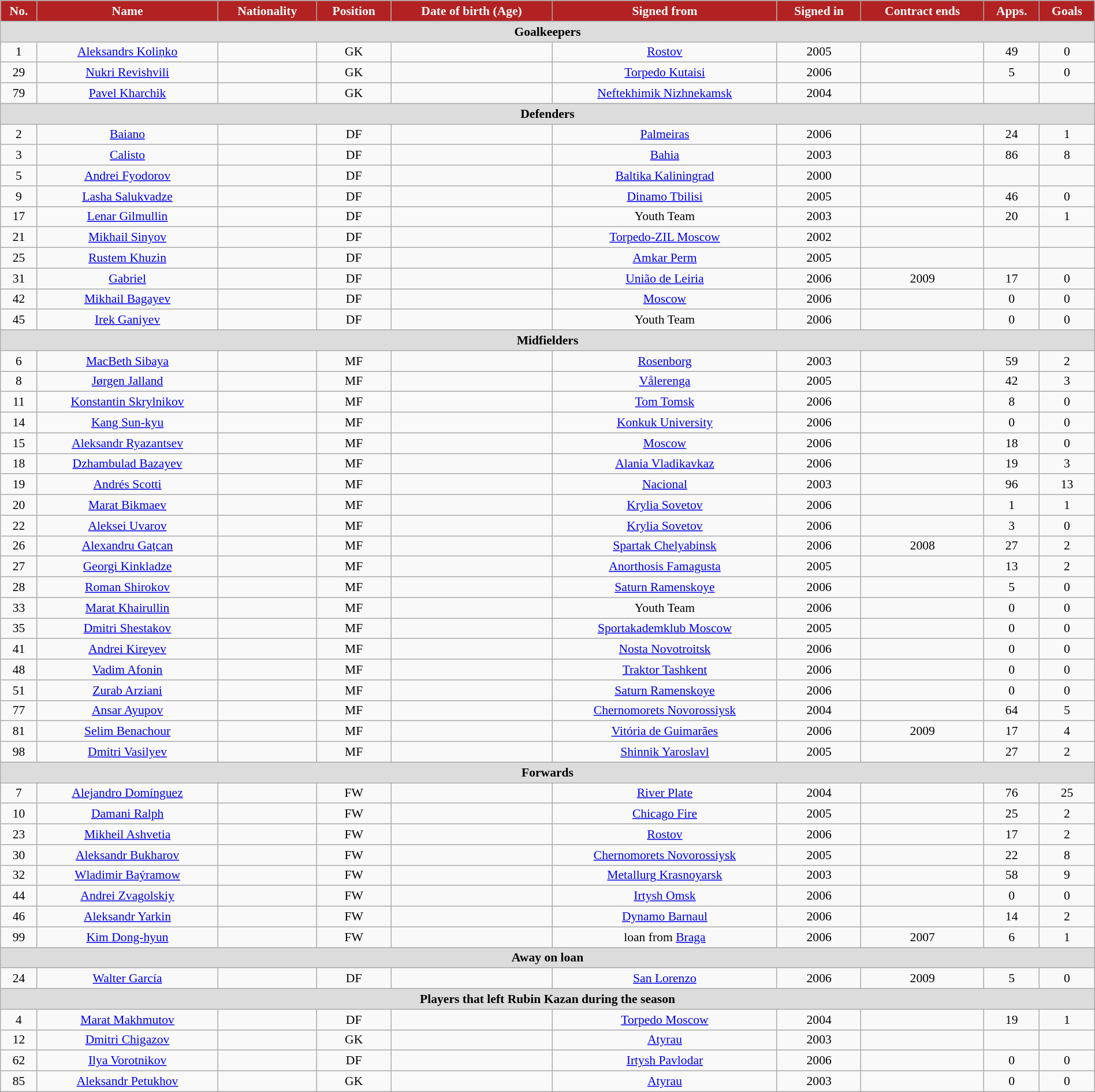<table class="wikitable"  style="text-align:center; font-size:90%; width:100%;">
<tr>
<th style="background:#B22222; color:white; text-align:center;">No.</th>
<th style="background:#B22222; color:white; text-align:center;">Name</th>
<th style="background:#B22222; color:white; text-align:center;">Nationality</th>
<th style="background:#B22222; color:white; text-align:center;">Position</th>
<th style="background:#B22222; color:white; text-align:center;">Date of birth (Age)</th>
<th style="background:#B22222; color:white; text-align:center;">Signed from</th>
<th style="background:#B22222; color:white; text-align:center;">Signed in</th>
<th style="background:#B22222; color:white; text-align:center;">Contract ends</th>
<th style="background:#B22222; color:white; text-align:center;">Apps.</th>
<th style="background:#B22222; color:white; text-align:center;">Goals</th>
</tr>
<tr>
<th colspan="11"  style="background:#dcdcdc; text-align:center;">Goalkeepers</th>
</tr>
<tr>
<td>1</td>
<td><a href='#'>Aleksandrs Koliņko</a></td>
<td></td>
<td>GK</td>
<td></td>
<td><a href='#'>Rostov</a></td>
<td>2005</td>
<td></td>
<td>49</td>
<td>0</td>
</tr>
<tr>
<td>29</td>
<td><a href='#'>Nukri Revishvili</a></td>
<td></td>
<td>GK</td>
<td></td>
<td><a href='#'>Torpedo Kutaisi</a></td>
<td>2006</td>
<td></td>
<td>5</td>
<td>0</td>
</tr>
<tr>
<td>79</td>
<td><a href='#'>Pavel Kharchik</a></td>
<td></td>
<td>GK</td>
<td></td>
<td><a href='#'>Neftekhimik Nizhnekamsk</a></td>
<td>2004</td>
<td></td>
<td></td>
<td></td>
</tr>
<tr>
<th colspan="11"  style="background:#dcdcdc; text-align:center;">Defenders</th>
</tr>
<tr>
<td>2</td>
<td><a href='#'>Baiano</a></td>
<td></td>
<td>DF</td>
<td></td>
<td><a href='#'>Palmeiras</a></td>
<td>2006</td>
<td></td>
<td>24</td>
<td>1</td>
</tr>
<tr>
<td>3</td>
<td><a href='#'>Calisto</a></td>
<td></td>
<td>DF</td>
<td></td>
<td><a href='#'>Bahia</a></td>
<td>2003</td>
<td></td>
<td>86</td>
<td>8</td>
</tr>
<tr>
<td>5</td>
<td><a href='#'>Andrei Fyodorov</a></td>
<td></td>
<td>DF</td>
<td></td>
<td><a href='#'>Baltika Kaliningrad</a></td>
<td>2000</td>
<td></td>
<td></td>
<td></td>
</tr>
<tr>
<td>9</td>
<td><a href='#'>Lasha Salukvadze</a></td>
<td></td>
<td>DF</td>
<td></td>
<td><a href='#'>Dinamo Tbilisi</a></td>
<td>2005</td>
<td></td>
<td>46</td>
<td>0</td>
</tr>
<tr>
<td>17</td>
<td><a href='#'>Lenar Gilmullin</a></td>
<td></td>
<td>DF</td>
<td></td>
<td>Youth Team</td>
<td>2003</td>
<td></td>
<td>20</td>
<td>1</td>
</tr>
<tr>
<td>21</td>
<td><a href='#'>Mikhail Sinyov</a></td>
<td></td>
<td>DF</td>
<td></td>
<td><a href='#'>Torpedo-ZIL Moscow</a></td>
<td>2002</td>
<td></td>
<td></td>
<td></td>
</tr>
<tr>
<td>25</td>
<td><a href='#'>Rustem Khuzin</a></td>
<td></td>
<td>DF</td>
<td></td>
<td><a href='#'>Amkar Perm</a></td>
<td>2005</td>
<td></td>
<td></td>
<td></td>
</tr>
<tr>
<td>31</td>
<td><a href='#'>Gabriel</a></td>
<td></td>
<td>DF</td>
<td></td>
<td><a href='#'>União de Leiria</a></td>
<td>2006</td>
<td>2009</td>
<td>17</td>
<td>0</td>
</tr>
<tr>
<td>42</td>
<td><a href='#'>Mikhail Bagayev</a></td>
<td></td>
<td>DF</td>
<td></td>
<td><a href='#'>Moscow</a></td>
<td>2006</td>
<td></td>
<td>0</td>
<td>0</td>
</tr>
<tr>
<td>45</td>
<td><a href='#'>Irek Ganiyev</a></td>
<td></td>
<td>DF</td>
<td></td>
<td>Youth Team</td>
<td>2006</td>
<td></td>
<td>0</td>
<td>0</td>
</tr>
<tr>
<th colspan="11"  style="background:#dcdcdc; text-align:center;">Midfielders</th>
</tr>
<tr>
<td>6</td>
<td><a href='#'>MacBeth Sibaya</a></td>
<td></td>
<td>MF</td>
<td></td>
<td><a href='#'>Rosenborg</a></td>
<td>2003</td>
<td></td>
<td>59</td>
<td>2</td>
</tr>
<tr>
<td>8</td>
<td><a href='#'>Jørgen Jalland</a></td>
<td></td>
<td>MF</td>
<td></td>
<td><a href='#'>Vålerenga</a></td>
<td>2005</td>
<td></td>
<td>42</td>
<td>3</td>
</tr>
<tr>
<td>11</td>
<td><a href='#'>Konstantin Skrylnikov</a></td>
<td></td>
<td>MF</td>
<td></td>
<td><a href='#'>Tom Tomsk</a></td>
<td>2006</td>
<td></td>
<td>8</td>
<td>0</td>
</tr>
<tr>
<td>14</td>
<td><a href='#'>Kang Sun-kyu</a></td>
<td></td>
<td>MF</td>
<td></td>
<td><a href='#'>Konkuk University</a></td>
<td>2006</td>
<td></td>
<td>0</td>
<td>0</td>
</tr>
<tr>
<td>15</td>
<td><a href='#'>Aleksandr Ryazantsev</a></td>
<td></td>
<td>MF</td>
<td></td>
<td><a href='#'>Moscow</a></td>
<td>2006</td>
<td></td>
<td>18</td>
<td>0</td>
</tr>
<tr>
<td>18</td>
<td><a href='#'>Dzhambulad Bazayev</a></td>
<td></td>
<td>MF</td>
<td></td>
<td><a href='#'>Alania Vladikavkaz</a></td>
<td>2006</td>
<td></td>
<td>19</td>
<td>3</td>
</tr>
<tr>
<td>19</td>
<td><a href='#'>Andrés Scotti</a></td>
<td></td>
<td>MF</td>
<td></td>
<td><a href='#'>Nacional</a></td>
<td>2003</td>
<td></td>
<td>96</td>
<td>13</td>
</tr>
<tr>
<td>20</td>
<td><a href='#'>Marat Bikmaev</a></td>
<td></td>
<td>MF</td>
<td></td>
<td><a href='#'>Krylia Sovetov</a></td>
<td>2006</td>
<td></td>
<td>1</td>
<td>1</td>
</tr>
<tr>
<td>22</td>
<td><a href='#'>Aleksei Uvarov</a></td>
<td></td>
<td>MF</td>
<td></td>
<td><a href='#'>Krylia Sovetov</a></td>
<td>2006</td>
<td></td>
<td>3</td>
<td>0</td>
</tr>
<tr>
<td>26</td>
<td><a href='#'>Alexandru Gațcan</a></td>
<td></td>
<td>MF</td>
<td></td>
<td><a href='#'>Spartak Chelyabinsk</a></td>
<td>2006</td>
<td>2008</td>
<td>27</td>
<td>2</td>
</tr>
<tr>
<td>27</td>
<td><a href='#'>Georgi Kinkladze</a></td>
<td></td>
<td>MF</td>
<td></td>
<td><a href='#'>Anorthosis Famagusta</a></td>
<td>2005</td>
<td></td>
<td>13</td>
<td>2</td>
</tr>
<tr>
<td>28</td>
<td><a href='#'>Roman Shirokov</a></td>
<td></td>
<td>MF</td>
<td></td>
<td><a href='#'>Saturn Ramenskoye</a></td>
<td>2006</td>
<td></td>
<td>5</td>
<td>0</td>
</tr>
<tr>
<td>33</td>
<td><a href='#'>Marat Khairullin</a></td>
<td></td>
<td>MF</td>
<td></td>
<td>Youth Team</td>
<td>2006</td>
<td></td>
<td>0</td>
<td>0</td>
</tr>
<tr>
<td>35</td>
<td><a href='#'>Dmitri Shestakov</a></td>
<td></td>
<td>MF</td>
<td></td>
<td><a href='#'>Sportakademklub Moscow</a></td>
<td>2005</td>
<td></td>
<td>0</td>
<td>0</td>
</tr>
<tr>
<td>41</td>
<td><a href='#'>Andrei Kireyev</a></td>
<td></td>
<td>MF</td>
<td></td>
<td><a href='#'>Nosta Novotroitsk</a></td>
<td>2006</td>
<td></td>
<td>0</td>
<td>0</td>
</tr>
<tr>
<td>48</td>
<td><a href='#'>Vadim Afonin</a></td>
<td></td>
<td>MF</td>
<td></td>
<td><a href='#'>Traktor Tashkent</a></td>
<td>2006</td>
<td></td>
<td>0</td>
<td>0</td>
</tr>
<tr>
<td>51</td>
<td><a href='#'>Zurab Arziani</a></td>
<td></td>
<td>MF</td>
<td></td>
<td><a href='#'>Saturn Ramenskoye</a></td>
<td>2006</td>
<td></td>
<td>0</td>
<td>0</td>
</tr>
<tr>
<td>77</td>
<td><a href='#'>Ansar Ayupov</a></td>
<td></td>
<td>MF</td>
<td></td>
<td><a href='#'>Chernomorets Novorossiysk</a></td>
<td>2004</td>
<td></td>
<td>64</td>
<td>5</td>
</tr>
<tr>
<td>81</td>
<td><a href='#'>Selim Benachour</a></td>
<td></td>
<td>MF</td>
<td></td>
<td><a href='#'>Vitória de Guimarães</a></td>
<td>2006</td>
<td>2009</td>
<td>17</td>
<td>4</td>
</tr>
<tr>
<td>98</td>
<td><a href='#'>Dmitri Vasilyev</a></td>
<td></td>
<td>MF</td>
<td></td>
<td><a href='#'>Shinnik Yaroslavl</a></td>
<td>2005</td>
<td></td>
<td>27</td>
<td>2</td>
</tr>
<tr>
<th colspan="11"  style="background:#dcdcdc; text-align:center;">Forwards</th>
</tr>
<tr>
<td>7</td>
<td><a href='#'>Alejandro Domínguez</a></td>
<td></td>
<td>FW</td>
<td></td>
<td><a href='#'>River Plate</a></td>
<td>2004</td>
<td></td>
<td>76</td>
<td>25</td>
</tr>
<tr>
<td>10</td>
<td><a href='#'>Damani Ralph</a></td>
<td></td>
<td>FW</td>
<td></td>
<td><a href='#'>Chicago Fire</a></td>
<td>2005</td>
<td></td>
<td>25</td>
<td>2</td>
</tr>
<tr>
<td>23</td>
<td><a href='#'>Mikheil Ashvetia</a></td>
<td></td>
<td>FW</td>
<td></td>
<td><a href='#'>Rostov</a></td>
<td>2006</td>
<td></td>
<td>17</td>
<td>2</td>
</tr>
<tr>
<td>30</td>
<td><a href='#'>Aleksandr Bukharov</a></td>
<td></td>
<td>FW</td>
<td></td>
<td><a href='#'>Chernomorets Novorossiysk</a></td>
<td>2005</td>
<td></td>
<td>22</td>
<td>8</td>
</tr>
<tr>
<td>32</td>
<td><a href='#'>Wladimir Baýramow</a></td>
<td></td>
<td>FW</td>
<td></td>
<td><a href='#'>Metallurg Krasnoyarsk</a></td>
<td>2003</td>
<td></td>
<td>58</td>
<td>9</td>
</tr>
<tr>
<td>44</td>
<td><a href='#'>Andrei Zvagolskiy</a></td>
<td></td>
<td>FW</td>
<td></td>
<td><a href='#'>Irtysh Omsk</a></td>
<td>2006</td>
<td></td>
<td>0</td>
<td>0</td>
</tr>
<tr>
<td>46</td>
<td><a href='#'>Aleksandr Yarkin</a></td>
<td></td>
<td>FW</td>
<td></td>
<td><a href='#'>Dynamo Barnaul</a></td>
<td>2006</td>
<td></td>
<td>14</td>
<td>2</td>
</tr>
<tr>
<td>99</td>
<td><a href='#'>Kim Dong-hyun</a></td>
<td></td>
<td>FW</td>
<td></td>
<td>loan from <a href='#'>Braga</a></td>
<td>2006</td>
<td>2007</td>
<td>6</td>
<td>1</td>
</tr>
<tr>
<th colspan="11"  style="background:#dcdcdc; text-align:center;">Away on loan</th>
</tr>
<tr>
<td>24</td>
<td><a href='#'>Walter García</a></td>
<td></td>
<td>DF</td>
<td></td>
<td><a href='#'>San Lorenzo</a></td>
<td>2006</td>
<td>2009</td>
<td>5</td>
<td>0</td>
</tr>
<tr>
<th colspan="11"  style="background:#dcdcdc; text-align:center;">Players that left Rubin Kazan during the season</th>
</tr>
<tr>
<td>4</td>
<td><a href='#'>Marat Makhmutov</a></td>
<td></td>
<td>DF</td>
<td></td>
<td><a href='#'>Torpedo Moscow</a></td>
<td>2004</td>
<td></td>
<td>19</td>
<td>1</td>
</tr>
<tr>
<td>12</td>
<td><a href='#'>Dmitri Chigazov</a></td>
<td></td>
<td>GK</td>
<td></td>
<td><a href='#'>Atyrau</a></td>
<td>2003</td>
<td></td>
<td></td>
<td></td>
</tr>
<tr>
<td>62</td>
<td><a href='#'>Ilya Vorotnikov</a></td>
<td></td>
<td>DF</td>
<td></td>
<td><a href='#'>Irtysh Pavlodar</a></td>
<td>2006</td>
<td></td>
<td>0</td>
<td>0</td>
</tr>
<tr>
<td>85</td>
<td><a href='#'>Aleksandr Petukhov</a></td>
<td></td>
<td>GK</td>
<td></td>
<td><a href='#'>Atyrau</a></td>
<td>2003</td>
<td></td>
<td>0</td>
<td>0</td>
</tr>
</table>
